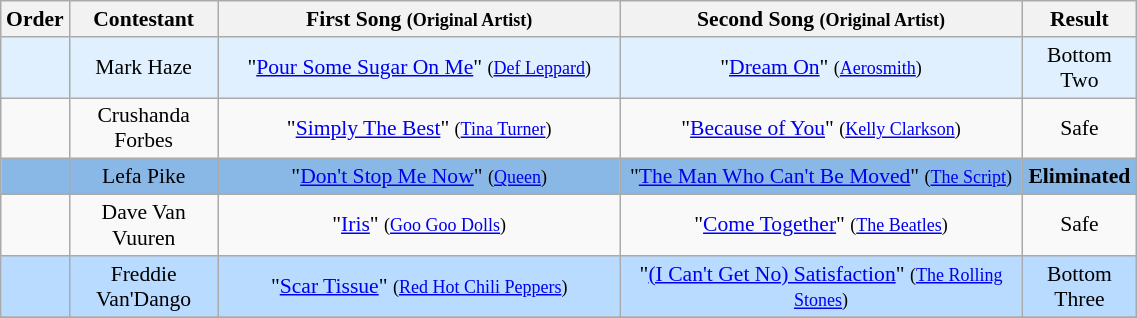<table class="wikitable" style="font-size:90%; width:60%; text-align: center;">
<tr>
<th width="05%">Order</th>
<th width="13%">Contestant</th>
<th width="35%">First Song <small>(Original Artist)</small></th>
<th width="35%">Second Song <small>(Original Artist)</small></th>
<th width="10%">Result</th>
</tr>
<tr>
<td bgcolor="E0F0FF"></td>
<td bgcolor="E0F0FF">Mark Haze</td>
<td bgcolor="E0F0FF">"<a href='#'>Pour Some Sugar On Me</a>" <small>(<a href='#'>Def Leppard</a>)</small></td>
<td bgcolor="E0F0FF">"<a href='#'>Dream On</a>" <small>(<a href='#'>Aerosmith</a>)</small></td>
<td bgcolor="E0F0FF">Bottom Two</td>
</tr>
<tr>
<td></td>
<td>Crushanda Forbes</td>
<td>"<a href='#'>Simply The Best</a>" <small>(<a href='#'>Tina Turner</a>)</small></td>
<td>"<a href='#'>Because of You</a>" <small>(<a href='#'>Kelly Clarkson</a>)</small></td>
<td>Safe</td>
</tr>
<tr>
<td bgcolor="8AB8E6"></td>
<td bgcolor="8AB8E6">Lefa Pike</td>
<td bgcolor="8AB8E6">"<a href='#'>Don't Stop Me Now</a>" <small>(<a href='#'>Queen</a>)</small></td>
<td bgcolor="8AB8E6">"<a href='#'>The Man Who Can't Be Moved</a>" <small>(<a href='#'>The Script</a>)</small></td>
<td bgcolor="8AB8E6"><strong>Eliminated</strong></td>
</tr>
<tr>
<td></td>
<td>Dave Van Vuuren</td>
<td>"<a href='#'>Iris</a>" <small>(<a href='#'>Goo Goo Dolls</a>)</small></td>
<td>"<a href='#'>Come Together</a>" <small>(<a href='#'>The Beatles</a>)</small></td>
<td>Safe</td>
</tr>
<tr>
<td bgcolor="B8DBFF"></td>
<td bgcolor="B8DBFF">Freddie Van'Dango</td>
<td bgcolor="B8DBFF">"<a href='#'>Scar Tissue</a>" <small>(<a href='#'>Red Hot Chili Peppers</a>)</small></td>
<td bgcolor="B8DBFF">"<a href='#'>(I Can't Get No) Satisfaction</a>" <small>(<a href='#'>The Rolling Stones</a>)</small></td>
<td bgcolor="B8DBFF">Bottom Three</td>
</tr>
<tr>
</tr>
</table>
